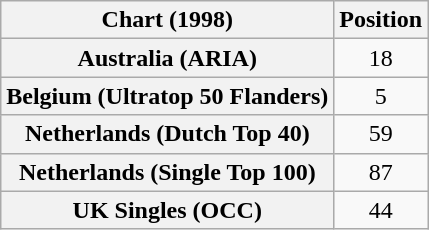<table class="wikitable sortable plainrowheaders" style="text-align:center">
<tr>
<th scope="col">Chart (1998)</th>
<th scope="col">Position</th>
</tr>
<tr>
<th scope="row">Australia (ARIA)</th>
<td>18</td>
</tr>
<tr>
<th scope="row">Belgium (Ultratop 50 Flanders)</th>
<td>5</td>
</tr>
<tr>
<th scope="row">Netherlands (Dutch Top 40)</th>
<td>59</td>
</tr>
<tr>
<th scope="row">Netherlands (Single Top 100)</th>
<td>87</td>
</tr>
<tr>
<th scope="row">UK Singles (OCC)</th>
<td>44</td>
</tr>
</table>
